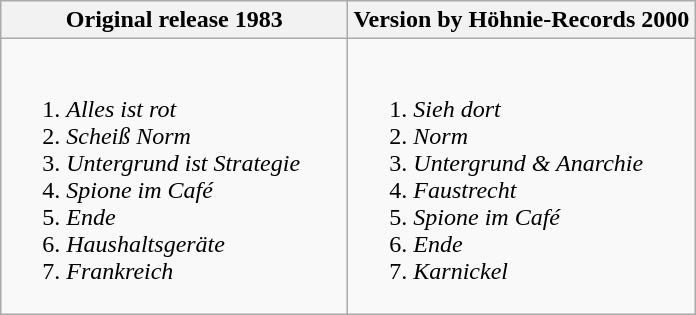<table class="wikitable floatright">
<tr>
<th style="width:14em;">Original release 1983</th>
<th style="width:14em;">Version by Höhnie-Records 2000</th>
</tr>
<tr>
<td><br><ol><li><em>Alles ist rot</em></li><li><em>Scheiß Norm</em></li><li><em>Untergrund ist Strategie</em></li><li><em>Spione im Café</em></li><li><em>Ende</em></li><li><em>Haushaltsgeräte</em></li><li><em>Frankreich</em></li></ol></td>
<td><br><ol><li><em>Sieh dort</em></li><li><em>Norm</em></li><li><em>Untergrund & Anarchie</em></li><li><em>Faustrecht</em></li><li><em>Spione im Café</em></li><li><em>Ende</em></li><li><em>Karnickel</em></li></ol></td>
</tr>
</table>
